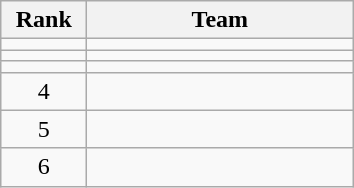<table class="wikitable" style="text-align: center">
<tr>
<th width=50>Rank</th>
<th width=170>Team</th>
</tr>
<tr>
<td></td>
<td align=left></td>
</tr>
<tr>
<td></td>
<td align=left></td>
</tr>
<tr>
<td></td>
<td align=left></td>
</tr>
<tr>
<td>4</td>
<td align=left></td>
</tr>
<tr>
<td>5</td>
<td align=left></td>
</tr>
<tr>
<td>6</td>
<td align=left></td>
</tr>
</table>
